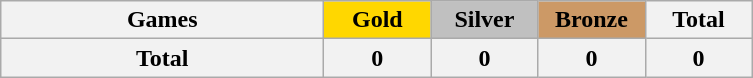<table class="wikitable sortable" style="text-align:center;">
<tr>
<th style="width:13em;">Games</th>
<th style="width:4em; background:gold;">Gold</th>
<th style="width:4em; background:silver;">Silver</th>
<th style="width:4em; background:#cc9966;">Bronze</th>
<th style="width:4em;">Total</th>
</tr>
<tr>
<th>Total</th>
<th>0</th>
<th>0</th>
<th>0</th>
<th>0</th>
</tr>
</table>
